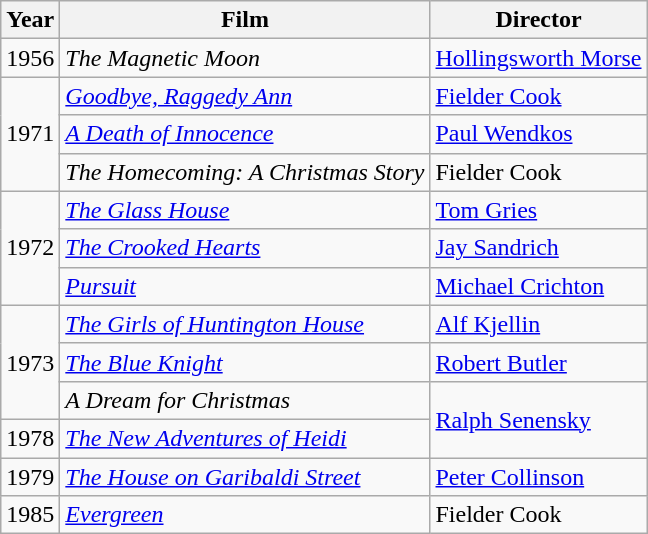<table class="wikitable">
<tr>
<th>Year</th>
<th>Film</th>
<th>Director</th>
</tr>
<tr>
<td>1956</td>
<td><em>The Magnetic Moon</em></td>
<td><a href='#'>Hollingsworth Morse</a></td>
</tr>
<tr>
<td rowspan=3>1971</td>
<td><em><a href='#'>Goodbye, Raggedy Ann</a></em></td>
<td><a href='#'>Fielder Cook</a></td>
</tr>
<tr>
<td><em><a href='#'>A Death of Innocence</a></em></td>
<td><a href='#'>Paul Wendkos</a></td>
</tr>
<tr>
<td><em>The Homecoming: A Christmas Story</em></td>
<td>Fielder Cook</td>
</tr>
<tr>
<td rowspan=3>1972</td>
<td><em><a href='#'>The Glass House</a></em></td>
<td><a href='#'>Tom Gries</a></td>
</tr>
<tr>
<td><em><a href='#'>The Crooked Hearts</a></em></td>
<td><a href='#'>Jay Sandrich</a></td>
</tr>
<tr>
<td><em><a href='#'>Pursuit</a></em></td>
<td><a href='#'>Michael Crichton</a></td>
</tr>
<tr>
<td rowspan=3>1973</td>
<td><em><a href='#'>The Girls of Huntington House</a></em></td>
<td><a href='#'>Alf Kjellin</a></td>
</tr>
<tr>
<td><em><a href='#'>The Blue Knight</a></em></td>
<td><a href='#'>Robert Butler</a></td>
</tr>
<tr>
<td><em>A Dream for Christmas</em></td>
<td rowspan=2><a href='#'>Ralph Senensky</a></td>
</tr>
<tr>
<td>1978</td>
<td><em><a href='#'>The New Adventures of Heidi</a></em></td>
</tr>
<tr>
<td>1979</td>
<td><em><a href='#'>The House on Garibaldi Street</a></em></td>
<td><a href='#'>Peter Collinson</a></td>
</tr>
<tr>
<td>1985</td>
<td><em><a href='#'>Evergreen</a></em></td>
<td>Fielder Cook</td>
</tr>
</table>
